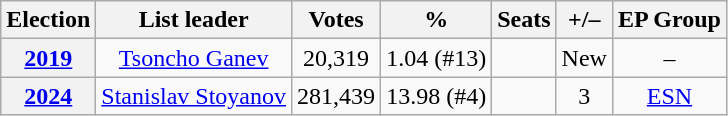<table class="wikitable" style="text-align:center">
<tr>
<th>Election</th>
<th>List leader</th>
<th>Votes</th>
<th>%</th>
<th>Seats</th>
<th>+/–</th>
<th>EP Group</th>
</tr>
<tr>
<th><a href='#'>2019</a></th>
<td><a href='#'>Tsoncho Ganev</a></td>
<td>20,319</td>
<td>1.04 (#13)</td>
<td></td>
<td>New</td>
<td>–</td>
</tr>
<tr>
<th><a href='#'>2024</a></th>
<td><a href='#'>Stanislav Stoyanov</a></td>
<td>281,439</td>
<td>13.98 (#4)</td>
<td></td>
<td> 3</td>
<td><a href='#'>ESN</a></td>
</tr>
</table>
